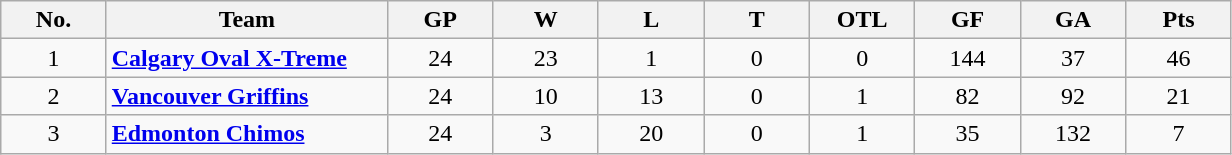<table class="wikitable sortable">
<tr>
<th bgcolor="#DDDDFF" width="7.5%" title="Division rank">No.</th>
<th bgcolor="#DDDDFF" width="20%">Team</th>
<th bgcolor="#DDDDFF" width="7.5%" title="Games played" class="unsortable">GP</th>
<th bgcolor="#DDDDFF" width="7.5%" title="Wins">W</th>
<th bgcolor="#DDDDFF" width="7.5%" title="Losses">L</th>
<th bgcolor="#DDDDFF" width="7.5%" title="Ties">T</th>
<th bgcolor="#DDDDFF" width="7.5%" title="Overtime Losses">OTL</th>
<th bgcolor="#DDDDFF" width="7.5%" title="Goals for">GF</th>
<th bgcolor="#DDDDFF" width="7.5%" title="Goals against">GA</th>
<th bgcolor="#DDDDFF" width="7.5%" title="Points">Pts</th>
</tr>
<tr align=center>
<td>1</td>
<td align=left><strong><a href='#'>Calgary Oval X-Treme</a></strong></td>
<td>24</td>
<td>23</td>
<td>1</td>
<td>0</td>
<td>0</td>
<td>144</td>
<td>37</td>
<td>46</td>
</tr>
<tr align=center>
<td>2</td>
<td align=left><strong><a href='#'>Vancouver Griffins</a></strong></td>
<td>24</td>
<td>10</td>
<td>13</td>
<td>0</td>
<td>1</td>
<td>82</td>
<td>92</td>
<td>21</td>
</tr>
<tr align=center>
<td>3</td>
<td align=left><strong><a href='#'>Edmonton Chimos</a></strong></td>
<td>24</td>
<td>3</td>
<td>20</td>
<td>0</td>
<td>1</td>
<td>35</td>
<td>132</td>
<td>7</td>
</tr>
</table>
